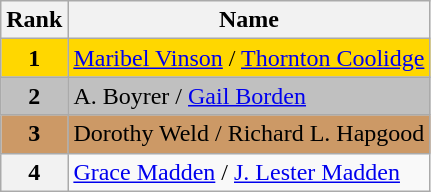<table class="wikitable">
<tr>
<th>Rank</th>
<th>Name</th>
</tr>
<tr bgcolor="gold">
<td align="center"><strong>1</strong></td>
<td><a href='#'>Maribel Vinson</a> / <a href='#'>Thornton Coolidge</a></td>
</tr>
<tr bgcolor="silver">
<td align="center"><strong>2</strong></td>
<td>A. Boyrer / <a href='#'>Gail Borden</a></td>
</tr>
<tr bgcolor="cc9966">
<td align="center"><strong>3</strong></td>
<td>Dorothy Weld / Richard L. Hapgood</td>
</tr>
<tr>
<th>4</th>
<td><a href='#'>Grace Madden</a> / <a href='#'>J. Lester Madden</a></td>
</tr>
</table>
